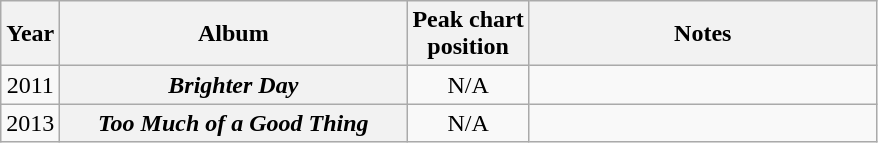<table class="wikitable plainrowheaders" style="text-align:center;">
<tr>
<th>Year</th>
<th style="width:14em;">Album</th>
<th colspan="1">Peak chart<br>position</th>
<th style="width:14em;">Notes</th>
</tr>
<tr>
<td>2011</td>
<th scope="row"><em>Brighter Day</em></th>
<td>N/A</td>
<td></td>
</tr>
<tr>
<td>2013</td>
<th scope="row"><em>Too Much of a Good Thing</em></th>
<td>N/A</td>
<td></td>
</tr>
</table>
